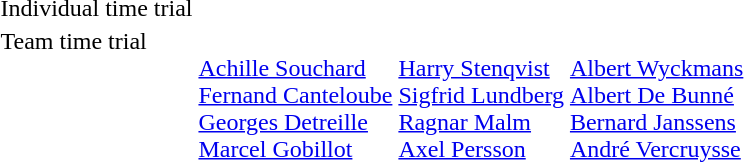<table>
<tr>
<td>Individual time trial<br></td>
<td></td>
<td></td>
<td></td>
</tr>
<tr valign="top">
<td>Team time trial<br></td>
<td><br><a href='#'>Achille Souchard</a><br><a href='#'>Fernand Canteloube</a><br><a href='#'>Georges Detreille</a><br><a href='#'>Marcel Gobillot</a></td>
<td><br><a href='#'>Harry Stenqvist</a><br><a href='#'>Sigfrid Lundberg</a><br><a href='#'>Ragnar Malm</a><br><a href='#'>Axel Persson</a></td>
<td><br><a href='#'>Albert Wyckmans</a><br><a href='#'>Albert De Bunné</a><br><a href='#'>Bernard Janssens</a><br><a href='#'>André Vercruysse</a></td>
</tr>
</table>
